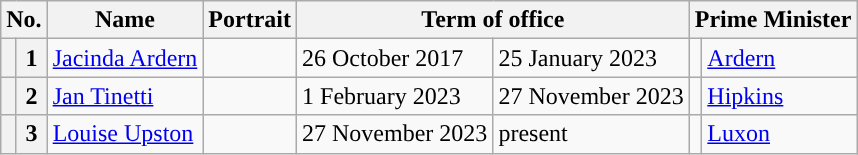<table class="wikitable">
<tr>
<th colspan=2>No.</th>
<th>Name</th>
<th>Portrait</th>
<th colspan=2>Term of office</th>
<th colspan=2>Prime Minister</th>
</tr>
<tr>
<th style="color:inherit;background:"></th>
<th>1</th>
<td><a href='#'>Jacinda Ardern</a></td>
<td></td>
<td>26 October 2017</td>
<td>25 January 2023</td>
<td width=1 style="color:inherit;background:"></td>
<td><a href='#'>Ardern</a></td>
</tr>
<tr>
<th style="color:inherit;background:"></th>
<th>2</th>
<td><a href='#'>Jan Tinetti</a></td>
<td></td>
<td>1 February 2023</td>
<td>27 November 2023</td>
<td width=1 style="color:inherit;background:"></td>
<td><a href='#'>Hipkins</a></td>
</tr>
<tr>
<th style="color:inherit;background:"></th>
<th>3</th>
<td><a href='#'>Louise Upston</a></td>
<td></td>
<td>27 November 2023</td>
<td>present</td>
<td style="color:inherit;background:"></td>
<td><a href='#'>Luxon</a></td>
</tr>
</table>
